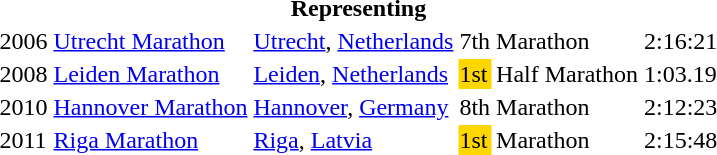<table>
<tr>
<th colspan="6">Representing </th>
</tr>
<tr>
<td>2006</td>
<td><a href='#'>Utrecht Marathon</a></td>
<td><a href='#'>Utrecht</a>, <a href='#'>Netherlands</a></td>
<td>7th</td>
<td>Marathon</td>
<td>2:16:21</td>
</tr>
<tr>
<td>2008</td>
<td><a href='#'>Leiden Marathon</a></td>
<td><a href='#'>Leiden</a>, <a href='#'>Netherlands</a></td>
<td bgcolor="gold">1st</td>
<td>Half Marathon</td>
<td>1:03.19</td>
</tr>
<tr>
<td>2010</td>
<td><a href='#'>Hannover Marathon</a></td>
<td><a href='#'>Hannover</a>, <a href='#'>Germany</a></td>
<td>8th</td>
<td>Marathon</td>
<td>2:12:23</td>
</tr>
<tr>
<td>2011</td>
<td><a href='#'>Riga Marathon</a></td>
<td><a href='#'>Riga</a>, <a href='#'>Latvia</a></td>
<td bgcolor="gold">1st</td>
<td>Marathon</td>
<td>2:15:48</td>
</tr>
</table>
